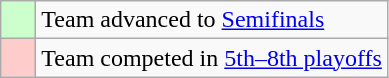<table class="wikitable">
<tr>
<td style="background: #ccffcc;">    </td>
<td>Team advanced to <a href='#'>Semifinals</a></td>
</tr>
<tr>
<td style="background: #ffcccc;">    </td>
<td>Team competed in <a href='#'>5th–8th playoffs</a></td>
</tr>
</table>
